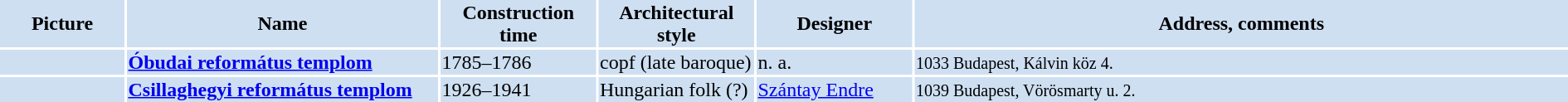<table width="100%">
<tr>
<th bgcolor="#CEDFF2" width="8%">Picture</th>
<th bgcolor="#CEDFF2" width="20%">Name</th>
<th bgcolor="#CEDFF2" width="10%">Construction time</th>
<th bgcolor="#CEDFF2" width="10%">Architectural style</th>
<th bgcolor="#CEDFF2" width="10%">Designer</th>
<th bgcolor="#CEDFF2" width="42%">Address, comments</th>
</tr>
<tr>
<td bgcolor="#CEDFF2"></td>
<td bgcolor="#CEDFF2"><strong><a href='#'>Óbudai református templom</a></strong></td>
<td bgcolor="#CEDFF2">1785–1786</td>
<td bgcolor="#CEDFF2">copf (late baroque)</td>
<td bgcolor="#CEDFF2">n. a.</td>
<td bgcolor="#CEDFF2"><small>1033 Budapest, Kálvin köz 4.</small></td>
</tr>
<tr>
<td bgcolor="#CEDFF2"></td>
<td bgcolor="#CEDFF2"><strong><a href='#'>Csillaghegyi református templom</a></strong></td>
<td bgcolor="#CEDFF2">1926–1941</td>
<td bgcolor="#CEDFF2">Hungarian folk (?)</td>
<td bgcolor="#CEDFF2"><a href='#'>Szántay Endre</a></td>
<td bgcolor="#CEDFF2"><small>1039 Budapest, Vörösmarty u. 2.</small></td>
</tr>
</table>
